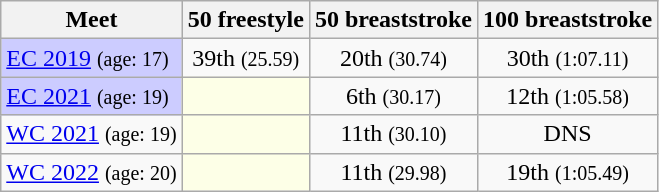<table class="sortable wikitable">
<tr>
<th>Meet</th>
<th class="unsortable">50 freestyle</th>
<th class="unsortable">50 breaststroke</th>
<th class="unsortable">100 breaststroke</th>
</tr>
<tr>
<td style="background:#ccccff"><a href='#'>EC 2019</a> <small>(age: 17)</small></td>
<td align="center">39th <small>(25.59)</small></td>
<td align="center">20th <small>(30.74)</small></td>
<td align="center">30th <small>(1:07.11)</small></td>
</tr>
<tr>
<td style="background:#ccccff"><a href='#'>EC 2021</a> <small>(age: 19)</small></td>
<td style="background:#fdffe7"></td>
<td align="center">6th <small>(30.17)</small></td>
<td align="center">12th <small>(1:05.58)</small></td>
</tr>
<tr>
<td><a href='#'>WC 2021</a> <small>(age: 19)</small></td>
<td style="background:#fdffe7"></td>
<td align="center">11th <small>(30.10)</small></td>
<td align="center">DNS</td>
</tr>
<tr>
<td><a href='#'>WC 2022</a> <small>(age: 20)</small></td>
<td style="background:#fdffe7"></td>
<td align="center">11th <small>(29.98)</small></td>
<td align="center">19th <small>(1:05.49)</small></td>
</tr>
</table>
